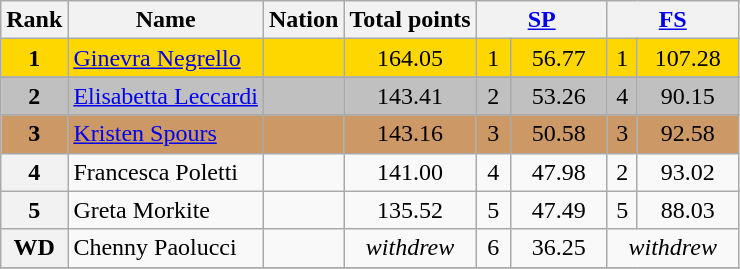<table class="wikitable sortable">
<tr>
<th>Rank</th>
<th>Name</th>
<th>Nation</th>
<th>Total points</th>
<th colspan="2" width="80px"><a href='#'>SP</a></th>
<th colspan="2" width="80px"><a href='#'>FS</a></th>
</tr>
<tr bgcolor="gold">
<td align="center"><strong>1</strong></td>
<td><a href='#'>Ginevra Negrello</a></td>
<td></td>
<td align="center">164.05</td>
<td align="center">1</td>
<td align="center">56.77</td>
<td align="center">1</td>
<td align="center">107.28</td>
</tr>
<tr>
</tr>
<tr bgcolor="silver">
<td align="center"><strong>2</strong></td>
<td><a href='#'>Elisabetta Leccardi</a></td>
<td></td>
<td align="center">143.41</td>
<td align="center">2</td>
<td align="center">53.26</td>
<td align="center">4</td>
<td align="center">90.15</td>
</tr>
<tr>
</tr>
<tr bgcolor="cc9966">
<td align="center"><strong>3</strong></td>
<td><a href='#'>Kristen Spours</a></td>
<td></td>
<td align="center">143.16</td>
<td align="center">3</td>
<td align="center">50.58</td>
<td align="center">3</td>
<td align="center">92.58</td>
</tr>
<tr>
<th>4</th>
<td>Francesca Poletti</td>
<td></td>
<td align="center">141.00</td>
<td align="center">4</td>
<td align="center">47.98</td>
<td align="center">2</td>
<td align="center">93.02</td>
</tr>
<tr>
<th>5</th>
<td>Greta Morkite</td>
<td></td>
<td align="center">135.52</td>
<td align="center">5</td>
<td align="center">47.49</td>
<td align="center">5</td>
<td align="center">88.03</td>
</tr>
<tr>
<th>WD</th>
<td>Chenny Paolucci</td>
<td></td>
<td align="center"; style="text-align:center"><em>withdrew</em></td>
<td align="center">6</td>
<td align="center">36.25</td>
<td colspan="2"; style="text-align:center"><em>withdrew</em></td>
</tr>
<tr>
</tr>
</table>
